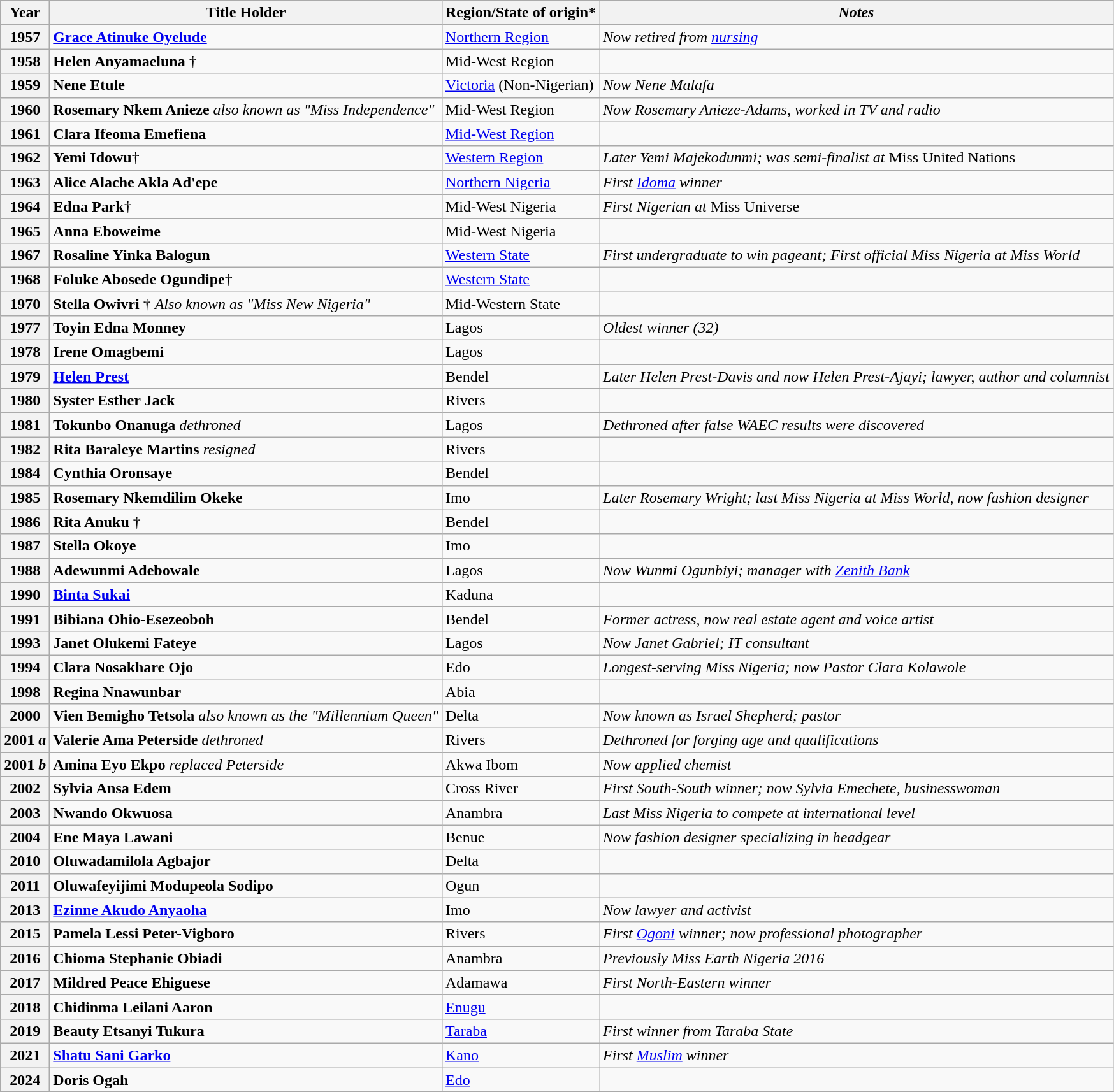<table class="wikitable">
<tr>
<th>Year</th>
<th>Title Holder</th>
<th>Region/State of origin*</th>
<th><em>Notes</em></th>
</tr>
<tr>
<th>1957</th>
<td><strong><a href='#'>Grace Atinuke Oyelude</a></strong></td>
<td><a href='#'>Northern Region</a></td>
<td><em>Now retired from <a href='#'>nursing</a></em></td>
</tr>
<tr>
<th>1958</th>
<td><strong>Helen Anyamaeluna</strong> †</td>
<td>Mid-West Region</td>
<td></td>
</tr>
<tr>
<th>1959</th>
<td><strong>Nene Etule</strong></td>
<td><a href='#'>Victoria</a> (Non-Nigerian)</td>
<td><em>Now Nene Malafa</em></td>
</tr>
<tr>
<th>1960</th>
<td><strong>Rosemary Nkem Anieze</strong> <em>also known as "Miss Independence"</em></td>
<td>Mid-West Region</td>
<td><em>Now Rosemary Anieze-Adams, worked in TV and radio</em></td>
</tr>
<tr>
<th>1961</th>
<td><strong>Clara Ifeoma Emefiena</strong></td>
<td><a href='#'>Mid-West Region</a></td>
<td></td>
</tr>
<tr>
<th>1962</th>
<td><strong>Yemi Idowu</strong>†</td>
<td><a href='#'>Western Region</a></td>
<td><em>Later Yemi Majekodunmi; was semi-finalist at </em>Miss United Nations<em> </em></td>
</tr>
<tr>
<th>1963</th>
<td><strong>Alice Alache Akla Ad'epe</strong></td>
<td><a href='#'>Northern Nigeria</a></td>
<td><em>First <a href='#'>Idoma</a> winner</em></td>
</tr>
<tr>
<th>1964</th>
<td><strong>Edna Park</strong>†</td>
<td>Mid-West Nigeria</td>
<td><em>First Nigerian at</em> Miss Universe</td>
</tr>
<tr>
<th>1965</th>
<td><strong>Anna Eboweime</strong></td>
<td>Mid-West Nigeria</td>
<td></td>
</tr>
<tr>
<th>1967</th>
<td><strong>Rosaline Yinka Balogun</strong></td>
<td><a href='#'>Western State</a></td>
<td><em>First undergraduate to  win pageant; First official Miss Nigeria at Miss World</em></td>
</tr>
<tr>
<th>1968</th>
<td><strong>Foluke Abosede Ogundipe</strong>†</td>
<td><a href='#'>Western State</a></td>
<td></td>
</tr>
<tr>
<th>1970</th>
<td><strong>Stella Owivri</strong> † <em>Also known as "Miss New Nigeria"</em></td>
<td>Mid-Western State</td>
<td></td>
</tr>
<tr>
<th>1977</th>
<td><strong>Toyin Edna Monney</strong></td>
<td>Lagos</td>
<td><em>Oldest winner (32)</em></td>
</tr>
<tr>
<th>1978</th>
<td><strong>Irene Omagbemi</strong></td>
<td>Lagos</td>
<td></td>
</tr>
<tr>
<th>1979</th>
<td><a href='#'><strong>Helen Prest</strong></a></td>
<td>Bendel</td>
<td><em>Later Helen Prest-Davis and now Helen Prest-Ajayi; lawyer, author and columnist</em></td>
</tr>
<tr>
<th>1980</th>
<td><strong>Syster Esther Jack</strong></td>
<td>Rivers</td>
<td></td>
</tr>
<tr>
<th>1981</th>
<td><strong>Tokunbo Onanuga</strong> <em>dethroned</em></td>
<td>Lagos</td>
<td><em>Dethroned after false WAEC results were discovered</em></td>
</tr>
<tr>
<th>1982</th>
<td><strong>Rita Baraleye Martins</strong> <em>resigned</em></td>
<td>Rivers</td>
<td></td>
</tr>
<tr>
<th>1984</th>
<td><strong>Cynthia Oronsaye</strong></td>
<td>Bendel</td>
<td></td>
</tr>
<tr>
<th>1985</th>
<td><strong>Rosemary Nkemdilim Okeke</strong></td>
<td>Imo</td>
<td><em>Later Rosemary Wright; last Miss Nigeria at Miss World, now fashion designer</em></td>
</tr>
<tr>
<th>1986</th>
<td><strong>Rita Anuku</strong> †</td>
<td>Bendel</td>
<td></td>
</tr>
<tr>
<th>1987</th>
<td><strong>Stella Okoye</strong></td>
<td>Imo</td>
<td></td>
</tr>
<tr>
<th>1988</th>
<td><strong>Adewunmi Adebowale</strong></td>
<td>Lagos</td>
<td><em>Now Wunmi Ogunbiyi; manager with <a href='#'>Zenith Bank</a></em></td>
</tr>
<tr>
<th>1990</th>
<td><strong><a href='#'>Binta Sukai</a></strong></td>
<td>Kaduna</td>
<td></td>
</tr>
<tr>
<th>1991</th>
<td><strong>Bibiana Ohio-Esezeoboh</strong></td>
<td>Bendel</td>
<td><em>Former actress, now real estate agent and voice artist</em></td>
</tr>
<tr>
<th>1993</th>
<td><strong>Janet Olukemi Fateye</strong></td>
<td>Lagos</td>
<td><em>Now Janet Gabriel; IT consultant</em></td>
</tr>
<tr>
<th>1994</th>
<td><strong>Clara Nosakhare Ojo</strong></td>
<td>Edo</td>
<td><em>Longest-serving Miss Nigeria; now Pastor Clara Kolawole</em></td>
</tr>
<tr>
<th>1998</th>
<td><strong>Regina Nnawunbar</strong></td>
<td>Abia</td>
<td></td>
</tr>
<tr>
<th>2000</th>
<td><strong>Vien Bemigho Tetsola</strong> <em>also known as the "Millennium Queen"</em></td>
<td>Delta</td>
<td><em>Now known as Israel Shepherd; pastor</em></td>
</tr>
<tr>
<th>2001 <em>a</em></th>
<td><strong>Valerie Ama Peterside</strong> <em>dethroned</em></td>
<td>Rivers</td>
<td><em>Dethroned for forging age and qualifications</em></td>
</tr>
<tr>
<th>2001 <em>b</em></th>
<td><strong>Amina Eyo Ekpo</strong>  <em>replaced Peterside</em></td>
<td>Akwa Ibom</td>
<td><em>Now applied chemist</em></td>
</tr>
<tr>
<th>2002</th>
<td><strong>Sylvia Ansa Edem</strong></td>
<td>Cross River</td>
<td><em>First South-South winner; now Sylvia Emechete, businesswoman</em></td>
</tr>
<tr>
<th>2003</th>
<td><strong>Nwando Okwuosa</strong></td>
<td>Anambra</td>
<td><em>Last Miss Nigeria to compete at international level</em></td>
</tr>
<tr>
<th>2004</th>
<td><strong>Ene Maya Lawani</strong></td>
<td>Benue</td>
<td><em>Now fashion designer specializing in headgear</em></td>
</tr>
<tr>
<th>2010</th>
<td><strong>Oluwadamilola Agbajor</strong></td>
<td>Delta</td>
<td></td>
</tr>
<tr>
<th>2011</th>
<td><strong>Oluwafeyijimi Modupeola Sodipo</strong></td>
<td>Ogun</td>
<td></td>
</tr>
<tr>
<th>2013</th>
<td><strong><a href='#'>Ezinne Akudo Anyaoha</a></strong></td>
<td>Imo</td>
<td><em>Now lawyer and activist</em></td>
</tr>
<tr>
<th>2015</th>
<td><strong>Pamela Lessi Peter-Vigboro</strong></td>
<td>Rivers</td>
<td><em>First <a href='#'>Ogoni</a> winner; now professional photographer</em></td>
</tr>
<tr>
<th>2016</th>
<td><strong>Chioma Stephanie Obiadi</strong></td>
<td>Anambra</td>
<td><em>Previously Miss Earth Nigeria 2016</em></td>
</tr>
<tr>
<th>2017</th>
<td><strong>Mildred Peace Ehiguese</strong></td>
<td>Adamawa</td>
<td><em>First North-Eastern winner</em></td>
</tr>
<tr>
<th>2018</th>
<td><strong>Chidinma Leilani Aaron</strong></td>
<td><a href='#'>Enugu</a></td>
<td></td>
</tr>
<tr>
<th>2019</th>
<td><strong>Beauty Etsanyi Tukura</strong></td>
<td><a href='#'>Taraba</a></td>
<td><em>First winner from Taraba State</em></td>
</tr>
<tr>
<th>2021</th>
<td><strong><a href='#'>Shatu Sani Garko</a></strong></td>
<td><a href='#'>Kano</a></td>
<td><em>First <a href='#'>Muslim</a> winner</em></td>
</tr>
<tr>
<th>2024</th>
<td><strong>Doris Ogah</strong></td>
<td><a href='#'>Edo</a></td>
<td></td>
</tr>
<tr>
</tr>
</table>
